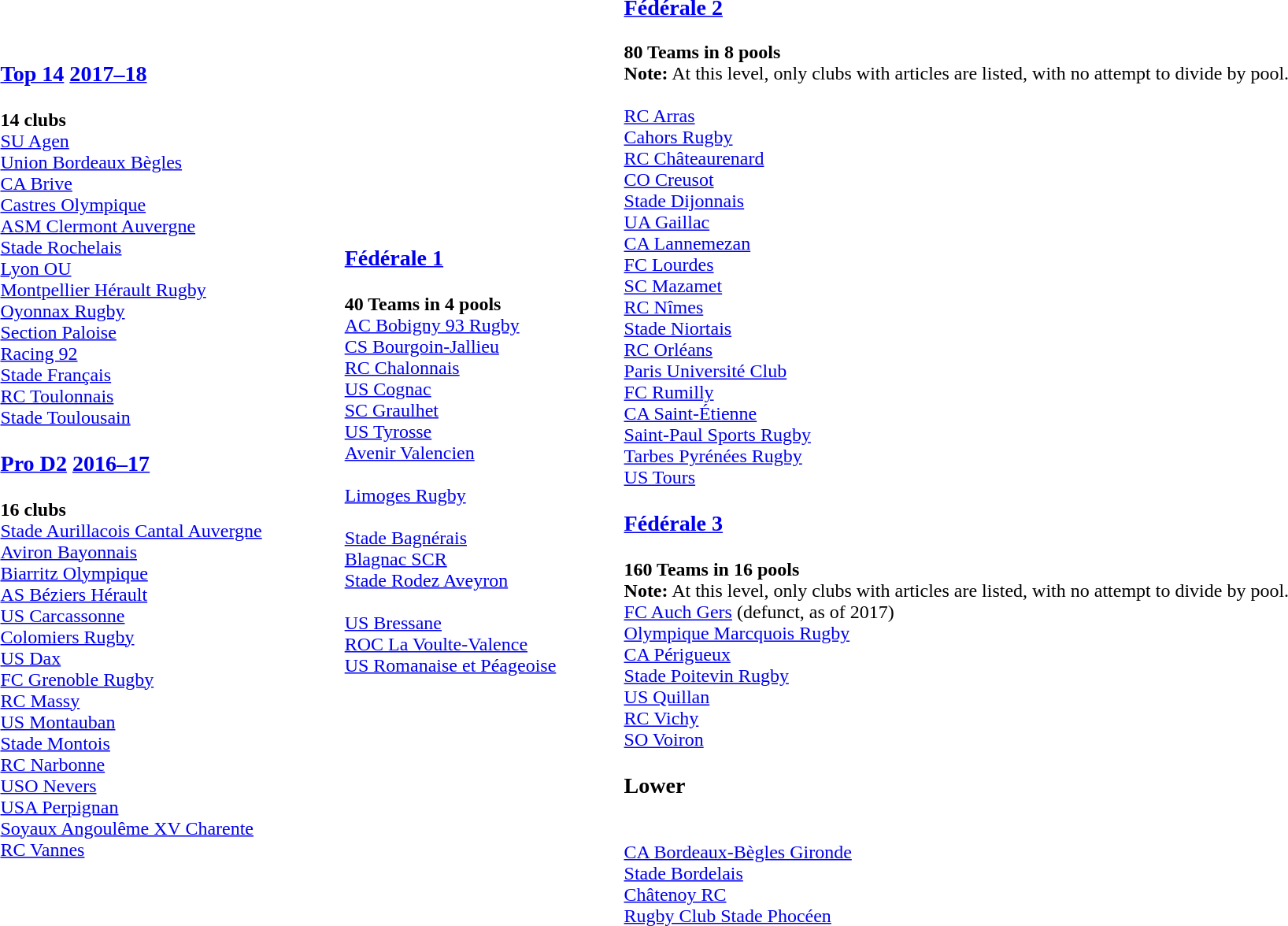<table style="width:100%;">
<tr>
<td><br><h3><a href='#'>Top 14</a> <a href='#'>2017–18</a></h3><strong>14 clubs</strong>
<br><a href='#'>SU Agen</a>
<br><a href='#'>Union Bordeaux Bègles</a>
<br><a href='#'>CA Brive</a>
<br><a href='#'>Castres Olympique</a>
<br><a href='#'>ASM Clermont Auvergne</a>
<br><a href='#'>Stade Rochelais</a>
<br><a href='#'>Lyon OU</a>
<br><a href='#'>Montpellier Hérault Rugby</a>
<br><a href='#'>Oyonnax Rugby</a>
<br><a href='#'>Section Paloise</a>
<br><a href='#'>Racing 92</a>
<br><a href='#'>Stade Français</a>
<br><a href='#'>RC Toulonnais</a>
<br><a href='#'>Stade Toulousain</a><h3><a href='#'>Pro D2</a> <a href='#'>2016–17</a></h3><strong>16 clubs</strong>
<br><a href='#'>Stade Aurillacois Cantal Auvergne</a>
<br><a href='#'>Aviron Bayonnais</a>
<br><a href='#'>Biarritz Olympique</a>
<br><a href='#'>AS Béziers Hérault</a>
<br><a href='#'>US Carcassonne</a>
<br><a href='#'>Colomiers Rugby</a>
<br><a href='#'>US Dax</a>
<br><a href='#'>FC Grenoble Rugby</a>
<br><a href='#'>RC Massy</a>
<br><a href='#'>US Montauban</a>
<br><a href='#'>Stade Montois</a>
<br><a href='#'>RC Narbonne</a>
<br><a href='#'>USO Nevers</a>
<br><a href='#'>USA Perpignan</a>
<br><a href='#'>Soyaux Angoulême XV Charente</a>
<br><a href='#'>RC Vannes</a></td>
<td><br><h3><a href='#'>Fédérale 1</a></h3><strong>40 Teams in 4 pools</strong>


<br><a href='#'>AC Bobigny 93 Rugby</a>
<br><a href='#'>CS Bourgoin-Jallieu</a>
<br><a href='#'>RC Chalonnais</a>
<br><a href='#'>US Cognac</a>
<br><a href='#'>SC Graulhet</a>
<br><a href='#'>US Tyrosse</a>
<br><a href='#'>Avenir Valencien</a>
<br>



<br><a href='#'>Limoges Rugby</a>




<br>
<br><a href='#'>Stade Bagnérais</a>
<br><a href='#'>Blagnac SCR</a>




<br><a href='#'>Stade Rodez Aveyron</a>
<br>
<br><a href='#'>US Bressane</a>


<br><a href='#'>ROC La Voulte-Valence</a>

<br><a href='#'>US Romanaise et Péageoise</a>


</td>
<td><br><h3><a href='#'>Fédérale 2</a></h3><strong>80 Teams in 8 pools</strong>
<br><strong>Note:</strong> At this level, only clubs with articles are listed, with no attempt to divide by pool.<br><br><a href='#'>RC Arras</a>
<br><a href='#'>Cahors Rugby</a>
<br><a href='#'>RC Châteaurenard</a>
<br><a href='#'>CO Creusot</a>
<br><a href='#'>Stade Dijonnais</a>
<br><a href='#'>UA Gaillac</a>
<br><a href='#'>CA Lannemezan</a>
<br><a href='#'>FC Lourdes</a>
<br><a href='#'>SC Mazamet</a>
<br><a href='#'>RC Nîmes</a>
<br><a href='#'>Stade Niortais</a>
<br><a href='#'>RC Orléans</a>
<br><a href='#'>Paris Université Club</a>
<br><a href='#'>FC Rumilly</a>
<br><a href='#'>CA Saint-Étienne</a>
<br><a href='#'>Saint-Paul Sports Rugby</a>
<br><a href='#'>Tarbes Pyrénées Rugby</a>
<br><a href='#'>US Tours</a><h3><a href='#'>Fédérale 3</a></h3><strong>160 Teams in 16 pools</strong>
<br><strong>Note:</strong> At this level, only clubs with articles are listed, with no attempt to divide by pool.
<br><a href='#'>FC Auch Gers</a> (defunct, as of 2017)
<br><a href='#'>Olympique Marcquois Rugby</a>
<br><a href='#'>CA Périgueux</a>
<br><a href='#'>Stade Poitevin Rugby</a>
<br><a href='#'>US Quillan</a>
<br><a href='#'>RC Vichy</a>
<br><a href='#'>SO Voiron</a><h3>Lower</h3><br><a href='#'>CA Bordeaux-Bègles Gironde</a>
<br><a href='#'>Stade Bordelais</a>
<br><a href='#'>Châtenoy RC</a>
<br><a href='#'>Rugby Club Stade Phocéen</a></td>
</tr>
</table>
